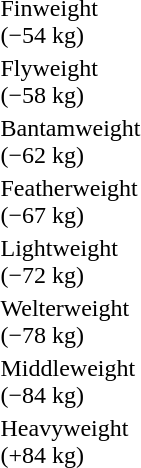<table>
<tr>
<td rowspan=2>Finweight<br>(−54 kg)</td>
<td rowspan=2></td>
<td rowspan=2></td>
<td></td>
</tr>
<tr>
<td></td>
</tr>
<tr>
<td rowspan=2>Flyweight<br>(−58 kg)</td>
<td rowspan=2></td>
<td rowspan=2></td>
<td></td>
</tr>
<tr>
<td></td>
</tr>
<tr>
<td rowspan=2>Bantamweight<br>(−62 kg)</td>
<td rowspan=2></td>
<td rowspan=2></td>
<td></td>
</tr>
<tr>
<td></td>
</tr>
<tr>
<td rowspan=2>Featherweight<br>(−67 kg)</td>
<td rowspan=2></td>
<td rowspan=2></td>
<td></td>
</tr>
<tr>
<td></td>
</tr>
<tr>
<td rowspan=2>Lightweight<br>(−72 kg)</td>
<td rowspan=2></td>
<td rowspan=2></td>
<td></td>
</tr>
<tr>
<td></td>
</tr>
<tr>
<td rowspan=2>Welterweight<br>(−78 kg)</td>
<td rowspan=2></td>
<td rowspan=2></td>
<td></td>
</tr>
<tr>
<td></td>
</tr>
<tr>
<td rowspan=2>Middleweight<br>(−84 kg)</td>
<td rowspan=2></td>
<td rowspan=2></td>
<td></td>
</tr>
<tr>
<td></td>
</tr>
<tr>
<td rowspan=2>Heavyweight<br>(+84 kg)</td>
<td rowspan=2></td>
<td rowspan=2></td>
<td></td>
</tr>
<tr>
<td></td>
</tr>
</table>
